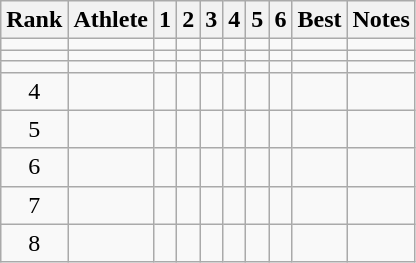<table class="wikitable sortable" style="text-align:center">
<tr>
<th>Rank</th>
<th>Athlete</th>
<th>1</th>
<th>2</th>
<th>3</th>
<th>4</th>
<th>5</th>
<th>6</th>
<th>Best</th>
<th>Notes</th>
</tr>
<tr>
<td></td>
<td></td>
<td></td>
<td></td>
<td></td>
<td></td>
<td></td>
<td></td>
<td></td>
<td></td>
</tr>
<tr>
<td></td>
<td></td>
<td></td>
<td></td>
<td></td>
<td></td>
<td></td>
<td></td>
<td></td>
<td></td>
</tr>
<tr>
<td></td>
<td></td>
<td></td>
<td></td>
<td></td>
<td></td>
<td></td>
<td></td>
<td></td>
<td></td>
</tr>
<tr>
<td>4</td>
<td></td>
<td></td>
<td></td>
<td></td>
<td></td>
<td></td>
<td></td>
<td></td>
<td></td>
</tr>
<tr>
<td>5</td>
<td></td>
<td></td>
<td></td>
<td></td>
<td></td>
<td></td>
<td></td>
<td></td>
<td></td>
</tr>
<tr>
<td>6</td>
<td></td>
<td></td>
<td></td>
<td></td>
<td></td>
<td></td>
<td></td>
<td></td>
<td></td>
</tr>
<tr>
<td>7</td>
<td></td>
<td></td>
<td></td>
<td></td>
<td></td>
<td></td>
<td></td>
<td></td>
<td></td>
</tr>
<tr>
<td>8</td>
<td></td>
<td></td>
<td></td>
<td></td>
<td></td>
<td></td>
<td></td>
<td></td>
<td></td>
</tr>
</table>
